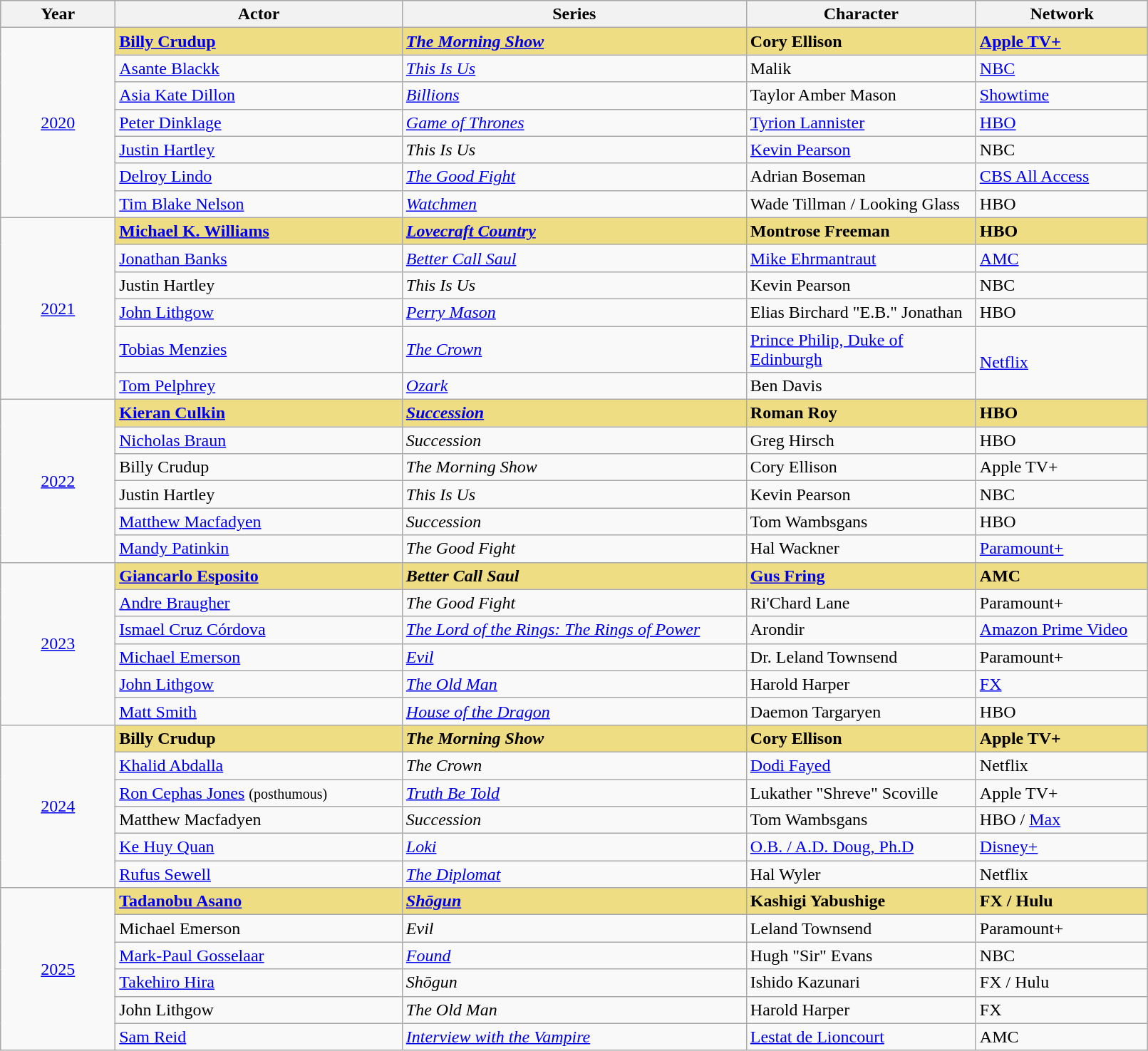<table class="wikitable" style="width:85%">
<tr style="background:#bebebe;">
<th style="width:10%;">Year</th>
<th style="wodth:25%;">Actor</th>
<th style="width:30%;">Series</th>
<th style="width:20%;">Character</th>
<th style="width:15%;">Network</th>
</tr>
<tr>
<td rowspan="7" style="text-align:center;"><a href='#'>2020</a><br></td>
<td style="background:#EEDD82;"><strong><a href='#'>Billy Crudup</a></strong></td>
<td style="background:#EEDD82;"><strong><em><a href='#'>The Morning Show</a></em></strong></td>
<td style="background:#EEDD82;"><strong>Cory Ellison</strong></td>
<td style="background:#EEDD82;"><strong><a href='#'>Apple TV+</a></strong></td>
</tr>
<tr>
<td><a href='#'>Asante Blackk</a></td>
<td><em><a href='#'>This Is Us</a></em></td>
<td>Malik</td>
<td><a href='#'>NBC</a></td>
</tr>
<tr>
<td><a href='#'>Asia Kate Dillon</a></td>
<td><em><a href='#'>Billions</a></em></td>
<td>Taylor Amber Mason</td>
<td><a href='#'>Showtime</a></td>
</tr>
<tr>
<td><a href='#'>Peter Dinklage</a></td>
<td><em><a href='#'>Game of Thrones</a></em></td>
<td><a href='#'>Tyrion Lannister</a></td>
<td><a href='#'>HBO</a></td>
</tr>
<tr>
<td><a href='#'>Justin Hartley</a></td>
<td><em>This Is Us</em></td>
<td><a href='#'>Kevin Pearson</a></td>
<td>NBC</td>
</tr>
<tr>
<td><a href='#'>Delroy Lindo</a></td>
<td><em><a href='#'>The Good Fight</a></em></td>
<td>Adrian Boseman</td>
<td><a href='#'>CBS All Access</a></td>
</tr>
<tr>
<td><a href='#'>Tim Blake Nelson</a></td>
<td><em><a href='#'>Watchmen</a></em></td>
<td>Wade Tillman / Looking Glass</td>
<td>HBO</td>
</tr>
<tr>
<td rowspan="6" style="text-align:center;"><a href='#'>2021</a><br></td>
<td style="background:#EEDD82;"><strong><a href='#'>Michael K. Williams</a></strong></td>
<td style="background:#EEDD82;"><strong><em><a href='#'>Lovecraft Country</a></em></strong></td>
<td style="background:#EEDD82;"><strong>Montrose Freeman</strong></td>
<td style="background:#EEDD82;"><strong>HBO</strong></td>
</tr>
<tr>
<td><a href='#'>Jonathan Banks</a></td>
<td><em><a href='#'>Better Call Saul</a></em></td>
<td><a href='#'>Mike Ehrmantraut</a></td>
<td><a href='#'>AMC</a></td>
</tr>
<tr>
<td>Justin Hartley</td>
<td><em>This Is Us</em></td>
<td>Kevin Pearson</td>
<td>NBC</td>
</tr>
<tr>
<td><a href='#'>John Lithgow</a></td>
<td><em><a href='#'>Perry Mason</a></em></td>
<td>Elias Birchard "E.B." Jonathan</td>
<td>HBO</td>
</tr>
<tr>
<td><a href='#'>Tobias Menzies</a></td>
<td><em><a href='#'>The Crown</a></em></td>
<td><a href='#'>Prince Philip, Duke of Edinburgh</a></td>
<td rowspan="2"><a href='#'>Netflix</a></td>
</tr>
<tr>
<td><a href='#'>Tom Pelphrey</a></td>
<td><em><a href='#'>Ozark</a></em></td>
<td>Ben Davis</td>
</tr>
<tr>
<td rowspan="6" style="text-align:center;"><a href='#'>2022</a><br></td>
<td style="background:#EEDD82;"><strong><a href='#'>Kieran Culkin</a></strong></td>
<td style="background:#EEDD82;"><strong><em><a href='#'>Succession</a></em></strong></td>
<td style="background:#EEDD82;"><strong>Roman Roy</strong></td>
<td style="background:#EEDD82;"><strong>HBO</strong></td>
</tr>
<tr>
<td><a href='#'>Nicholas Braun</a></td>
<td><em>Succession</em></td>
<td>Greg Hirsch</td>
<td>HBO</td>
</tr>
<tr>
<td>Billy Crudup</td>
<td><em>The Morning Show</em></td>
<td>Cory Ellison</td>
<td>Apple TV+</td>
</tr>
<tr>
<td>Justin Hartley</td>
<td><em>This Is Us</em></td>
<td>Kevin Pearson</td>
<td>NBC</td>
</tr>
<tr>
<td><a href='#'>Matthew Macfadyen</a></td>
<td><em>Succession</em></td>
<td>Tom Wambsgans</td>
<td>HBO</td>
</tr>
<tr>
<td><a href='#'>Mandy Patinkin</a></td>
<td><em>The Good Fight</em></td>
<td>Hal Wackner</td>
<td><a href='#'>Paramount+</a></td>
</tr>
<tr>
<td rowspan="6" style="text-align:center;"><a href='#'>2023</a><br></td>
<td style="background:#EEDD82;"><strong><a href='#'>Giancarlo Esposito</a></strong></td>
<td style="background:#EEDD82;"><strong><em>Better Call Saul</em></strong></td>
<td style="background:#EEDD82;"><strong><a href='#'>Gus Fring</a></strong></td>
<td style="background:#EEDD82;"><strong>AMC</strong></td>
</tr>
<tr>
<td><a href='#'>Andre Braugher</a></td>
<td><em>The Good Fight</em></td>
<td>Ri'Chard Lane</td>
<td>Paramount+</td>
</tr>
<tr>
<td><a href='#'>Ismael Cruz Córdova</a></td>
<td><em><a href='#'>The Lord of the Rings: The Rings of Power</a></em></td>
<td>Arondir</td>
<td><a href='#'>Amazon Prime Video</a></td>
</tr>
<tr>
<td><a href='#'>Michael Emerson</a></td>
<td><em><a href='#'>Evil</a></em></td>
<td>Dr. Leland Townsend</td>
<td>Paramount+</td>
</tr>
<tr>
<td><a href='#'>John Lithgow</a></td>
<td><em><a href='#'>The Old Man</a></em></td>
<td>Harold Harper</td>
<td><a href='#'>FX</a></td>
</tr>
<tr>
<td><a href='#'>Matt Smith</a></td>
<td><em><a href='#'>House of the Dragon</a></em></td>
<td>Daemon Targaryen</td>
<td>HBO</td>
</tr>
<tr>
<td rowspan="6" style="text-align:center;"><a href='#'>2024</a><br></td>
<td style="background:#EEDD82;"><strong>Billy Crudup</strong></td>
<td style="background:#EEDD82;"><strong><em>The Morning Show</em></strong></td>
<td style="background:#EEDD82;"><strong> Cory Ellison</strong></td>
<td style="background:#EEDD82;"><strong>Apple TV+</strong></td>
</tr>
<tr>
<td><a href='#'>Khalid Abdalla</a></td>
<td><em>The Crown</em></td>
<td><a href='#'>Dodi Fayed</a></td>
<td>Netflix</td>
</tr>
<tr>
<td><a href='#'>Ron Cephas Jones</a> <small>(posthumous)</small></td>
<td><em><a href='#'>Truth Be Told</a></em></td>
<td>Lukather "Shreve" Scoville</td>
<td>Apple TV+</td>
</tr>
<tr>
<td>Matthew Macfadyen</td>
<td><em>Succession</em></td>
<td>Tom Wambsgans</td>
<td>HBO / <a href='#'>Max</a></td>
</tr>
<tr>
<td><a href='#'>Ke Huy Quan</a></td>
<td><em><a href='#'>Loki</a></em></td>
<td><a href='#'>O.B. / A.D. Doug, Ph.D</a></td>
<td><a href='#'>Disney+</a></td>
</tr>
<tr>
<td><a href='#'>Rufus Sewell</a></td>
<td><em><a href='#'>The Diplomat</a></em></td>
<td>Hal Wyler</td>
<td>Netflix</td>
</tr>
<tr>
<td rowspan="6" style="text-align:center;"><a href='#'>2025</a><br></td>
<td style="background:#EEDD82;"><strong><a href='#'>Tadanobu Asano</a></strong></td>
<td style="background:#EEDD82;"><strong><em><a href='#'>Shōgun</a></em></strong></td>
<td style="background:#EEDD82;"><strong>Kashigi Yabushige</strong></td>
<td style="background:#EEDD82;"><strong>FX / Hulu</strong></td>
</tr>
<tr>
<td>Michael Emerson</td>
<td><em>Evil</em></td>
<td>Leland Townsend</td>
<td>Paramount+</td>
</tr>
<tr>
<td><a href='#'>Mark-Paul Gosselaar</a></td>
<td><em><a href='#'>Found</a></em></td>
<td>Hugh "Sir" Evans</td>
<td>NBC</td>
</tr>
<tr>
<td><a href='#'>Takehiro Hira</a></td>
<td><em>Shōgun</em></td>
<td>Ishido Kazunari</td>
<td>FX / Hulu</td>
</tr>
<tr>
<td>John Lithgow</td>
<td><em>The Old Man</em></td>
<td>Harold Harper</td>
<td>FX</td>
</tr>
<tr>
<td><a href='#'>Sam Reid</a></td>
<td><em><a href='#'>Interview with the Vampire</a></em></td>
<td><a href='#'>Lestat de Lioncourt</a></td>
<td>AMC</td>
</tr>
</table>
